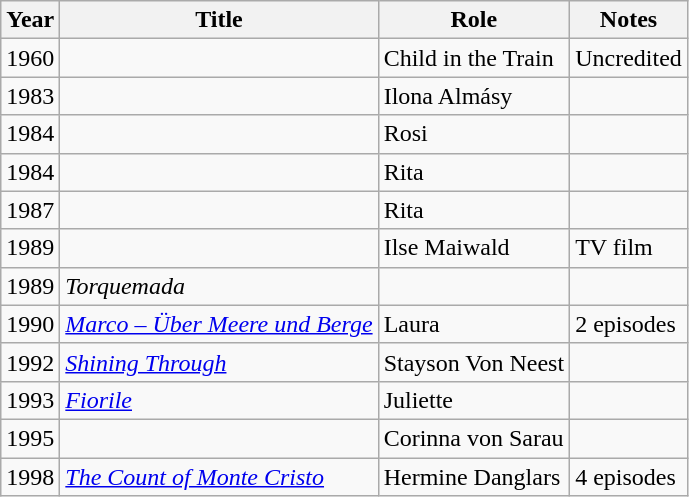<table class="wikitable sortable">
<tr>
<th>Year</th>
<th>Title</th>
<th>Role</th>
<th class="unsortable">Notes</th>
</tr>
<tr>
<td>1960</td>
<td><em></em></td>
<td>Child in the Train</td>
<td>Uncredited</td>
</tr>
<tr>
<td>1983</td>
<td><em></em></td>
<td>Ilona Almásy</td>
<td></td>
</tr>
<tr>
<td>1984</td>
<td><em></em></td>
<td>Rosi</td>
<td></td>
</tr>
<tr>
<td>1984</td>
<td><em></em></td>
<td>Rita</td>
<td></td>
</tr>
<tr>
<td>1987</td>
<td><em></em></td>
<td>Rita</td>
<td></td>
</tr>
<tr>
<td>1989</td>
<td><em></em></td>
<td>Ilse Maiwald</td>
<td>TV film</td>
</tr>
<tr>
<td>1989</td>
<td><em>Torquemada</em></td>
<td></td>
<td></td>
</tr>
<tr>
<td>1990</td>
<td><em><a href='#'>Marco – Über Meere und Berge</a></em></td>
<td>Laura</td>
<td>2 episodes</td>
</tr>
<tr>
<td>1992</td>
<td><em><a href='#'>Shining Through</a></em></td>
<td>Stayson Von Neest</td>
<td></td>
</tr>
<tr>
<td>1993</td>
<td><em><a href='#'>Fiorile</a></em></td>
<td>Juliette</td>
<td></td>
</tr>
<tr>
<td>1995</td>
<td><em></em></td>
<td>Corinna von Sarau</td>
<td></td>
</tr>
<tr>
<td>1998</td>
<td><em><a href='#'>The Count of Monte Cristo</a></em></td>
<td>Hermine Danglars</td>
<td>4 episodes</td>
</tr>
</table>
